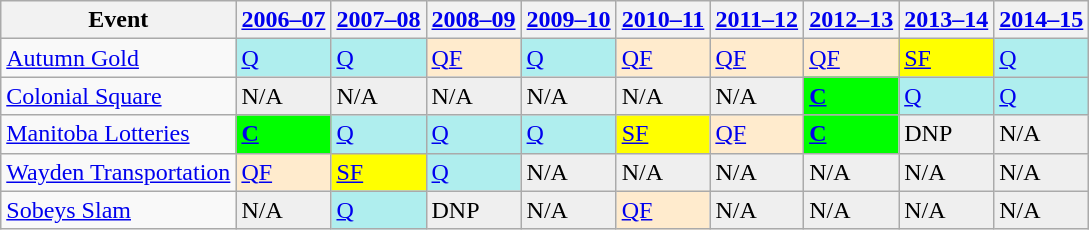<table class="wikitable" border="1">
<tr>
<th>Event</th>
<th><a href='#'>2006–07</a></th>
<th><a href='#'>2007–08</a></th>
<th><a href='#'>2008–09</a></th>
<th><a href='#'>2009–10</a></th>
<th><a href='#'>2010–11</a></th>
<th><a href='#'>2011–12</a></th>
<th><a href='#'>2012–13</a></th>
<th><a href='#'>2013–14</a></th>
<th><a href='#'>2014–15</a></th>
</tr>
<tr>
<td><a href='#'>Autumn Gold</a></td>
<td style="background:#afeeee;"><a href='#'>Q</a></td>
<td style="background:#afeeee;"><a href='#'>Q</a></td>
<td style="background:#ffebcd;"><a href='#'>QF</a></td>
<td style="background:#afeeee;"><a href='#'>Q</a></td>
<td style="background:#ffebcd;"><a href='#'>QF</a></td>
<td style="background:#ffebcd;"><a href='#'>QF</a></td>
<td style="background:#ffebcd;"><a href='#'>QF</a></td>
<td style="background:yellow;"><a href='#'>SF</a></td>
<td style="background:#afeeee;"><a href='#'>Q</a></td>
</tr>
<tr>
<td><a href='#'>Colonial Square</a></td>
<td style="background:#EFEFEF;">N/A</td>
<td style="background:#EFEFEF;">N/A</td>
<td style="background:#EFEFEF;">N/A</td>
<td style="background:#EFEFEF;">N/A</td>
<td style="background:#EFEFEF;">N/A</td>
<td style="background:#EFEFEF;">N/A</td>
<td style="background:#0f0;"><strong><a href='#'>C</a></strong></td>
<td style="background:#afeeee;"><a href='#'>Q</a></td>
<td style="background:#afeeee;"><a href='#'>Q</a></td>
</tr>
<tr>
<td><a href='#'>Manitoba Lotteries</a></td>
<td style="background:#0f0;"><a href='#'><strong>C</strong></a></td>
<td style="background:#afeeee;"><a href='#'>Q</a></td>
<td style="background:#afeeee;"><a href='#'>Q</a></td>
<td style="background:#afeeee;"><a href='#'>Q</a></td>
<td style="background:yellow;"><a href='#'>SF</a></td>
<td style="background:#ffebcd;"><a href='#'>QF</a></td>
<td style="background:#0f0;"><a href='#'><strong>C</strong></a></td>
<td style="background:#EFEFEF;">DNP</td>
<td style="background:#EFEFEF;">N/A</td>
</tr>
<tr>
<td><a href='#'>Wayden Transportation</a></td>
<td style="background:#ffebcd;"><a href='#'>QF</a></td>
<td style="background:yellow;"><a href='#'>SF</a></td>
<td style="background:#afeeee;"><a href='#'>Q</a></td>
<td style="background:#EFEFEF;">N/A</td>
<td style="background:#EFEFEF;">N/A</td>
<td style="background:#EFEFEF;">N/A</td>
<td style="background:#EFEFEF;">N/A</td>
<td style="background:#EFEFEF;">N/A</td>
<td style="background:#EFEFEF;">N/A</td>
</tr>
<tr>
<td><a href='#'>Sobeys Slam</a></td>
<td style="background:#EFEFEF;">N/A</td>
<td style="background:#afeeee;"><a href='#'>Q</a></td>
<td style="background:#EFEFEF;">DNP</td>
<td style="background:#EFEFEF;">N/A</td>
<td style="background:#ffebcd;"><a href='#'>QF</a></td>
<td style="background:#EFEFEF;">N/A</td>
<td style="background:#EFEFEF;">N/A</td>
<td style="background:#EFEFEF;">N/A</td>
<td style="background:#EFEFEF;">N/A</td>
</tr>
</table>
